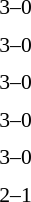<table style="font-size:90%">
<tr>
<th width="150"></th>
<th width="100"></th>
<th width="150"></th>
</tr>
<tr>
<td align="right"><strong></strong></td>
<td align="center">3–0</td>
<td></td>
</tr>
<tr>
<td></td>
<td></td>
<td></td>
</tr>
<tr>
<td align="right"><strong></strong></td>
<td align="center">3–0</td>
<td></td>
</tr>
<tr>
<td></td>
<td></td>
<td></td>
</tr>
<tr>
<td align="right"><strong></strong></td>
<td align="center">3–0</td>
<td></td>
</tr>
<tr>
<td></td>
<td></td>
<td></td>
</tr>
<tr>
<td align="right"><strong></strong></td>
<td align="center">3–0</td>
<td></td>
</tr>
<tr>
<td></td>
<td></td>
<td></td>
</tr>
<tr>
<td align="right"><strong></strong></td>
<td align="center">3–0</td>
<td></td>
</tr>
<tr>
<td></td>
<td></td>
<td></td>
</tr>
<tr>
<td align="right"><strong></strong></td>
<td align="center">2–1</td>
<td></td>
</tr>
<tr>
<td></td>
<td></td>
<td></td>
</tr>
<tr>
</tr>
</table>
